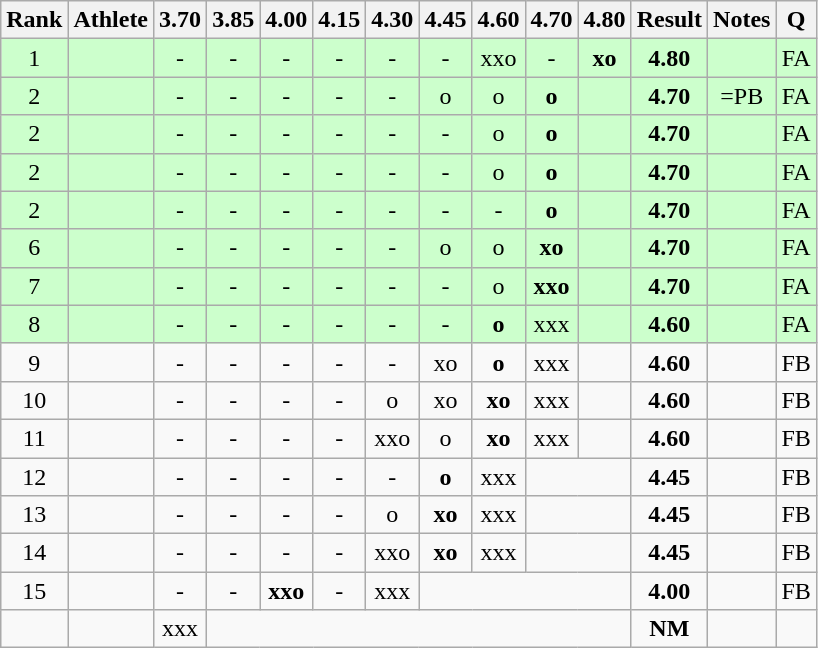<table class="wikitable" style="text-align:center">
<tr>
<th>Rank</th>
<th>Athlete</th>
<th>3.70</th>
<th>3.85</th>
<th>4.00</th>
<th>4.15</th>
<th>4.30</th>
<th>4.45</th>
<th>4.60</th>
<th>4.70</th>
<th>4.80</th>
<th>Result</th>
<th>Notes</th>
<th>Q</th>
</tr>
<tr bgcolor=ccffcc>
<td>1</td>
<td align=left></td>
<td>-</td>
<td>-</td>
<td>-</td>
<td>-</td>
<td>-</td>
<td>-</td>
<td>xxo</td>
<td>-</td>
<td><strong>xo</strong></td>
<td><strong>4.80</strong></td>
<td></td>
<td>FA</td>
</tr>
<tr bgcolor=ccffcc>
<td>2</td>
<td align=left></td>
<td>-</td>
<td>-</td>
<td>-</td>
<td>-</td>
<td>-</td>
<td>o</td>
<td>o</td>
<td><strong>o</strong></td>
<td></td>
<td><strong>4.70</strong></td>
<td>=PB</td>
<td>FA</td>
</tr>
<tr bgcolor=ccffcc>
<td>2</td>
<td align=left></td>
<td>-</td>
<td>-</td>
<td>-</td>
<td>-</td>
<td>-</td>
<td>-</td>
<td>o</td>
<td><strong>o</strong></td>
<td></td>
<td><strong>4.70</strong></td>
<td></td>
<td>FA</td>
</tr>
<tr bgcolor=ccffcc>
<td>2</td>
<td align=left></td>
<td>-</td>
<td>-</td>
<td>-</td>
<td>-</td>
<td>-</td>
<td>-</td>
<td>o</td>
<td><strong>o</strong></td>
<td></td>
<td><strong>4.70</strong></td>
<td></td>
<td>FA</td>
</tr>
<tr bgcolor=ccffcc>
<td>2</td>
<td align=left></td>
<td>-</td>
<td>-</td>
<td>-</td>
<td>-</td>
<td>-</td>
<td>-</td>
<td>-</td>
<td><strong>o</strong></td>
<td></td>
<td><strong>4.70</strong></td>
<td></td>
<td>FA</td>
</tr>
<tr bgcolor=ccffcc>
<td>6</td>
<td align=left></td>
<td>-</td>
<td>-</td>
<td>-</td>
<td>-</td>
<td>-</td>
<td>o</td>
<td>o</td>
<td><strong>xo</strong></td>
<td></td>
<td><strong>4.70</strong></td>
<td></td>
<td>FA</td>
</tr>
<tr bgcolor=ccffcc>
<td>7</td>
<td align=left></td>
<td>-</td>
<td>-</td>
<td>-</td>
<td>-</td>
<td>-</td>
<td>-</td>
<td>o</td>
<td><strong>xxo</strong></td>
<td></td>
<td><strong>4.70</strong></td>
<td></td>
<td>FA</td>
</tr>
<tr bgcolor=ccffcc>
<td>8</td>
<td align=left></td>
<td>-</td>
<td>-</td>
<td>-</td>
<td>-</td>
<td>-</td>
<td>-</td>
<td><strong>o</strong></td>
<td>xxx</td>
<td></td>
<td><strong>4.60</strong></td>
<td></td>
<td>FA</td>
</tr>
<tr>
<td>9</td>
<td align=left></td>
<td>-</td>
<td>-</td>
<td>-</td>
<td>-</td>
<td>-</td>
<td>xo</td>
<td><strong>o</strong></td>
<td>xxx</td>
<td></td>
<td><strong>4.60</strong></td>
<td></td>
<td>FB</td>
</tr>
<tr>
<td>10</td>
<td align=left></td>
<td>-</td>
<td>-</td>
<td>-</td>
<td>-</td>
<td>o</td>
<td>xo</td>
<td><strong>xo</strong></td>
<td>xxx</td>
<td></td>
<td><strong>4.60</strong></td>
<td></td>
<td>FB</td>
</tr>
<tr>
<td>11</td>
<td align=left></td>
<td>-</td>
<td>-</td>
<td>-</td>
<td>-</td>
<td>xxo</td>
<td>o</td>
<td><strong>xo</strong></td>
<td>xxx</td>
<td></td>
<td><strong>4.60</strong></td>
<td></td>
<td>FB</td>
</tr>
<tr>
<td>12</td>
<td align=left></td>
<td>-</td>
<td>-</td>
<td>-</td>
<td>-</td>
<td>-</td>
<td><strong>o</strong></td>
<td>xxx</td>
<td colspan=2></td>
<td><strong>4.45</strong></td>
<td></td>
<td>FB</td>
</tr>
<tr>
<td>13</td>
<td align=left></td>
<td>-</td>
<td>-</td>
<td>-</td>
<td>-</td>
<td>o</td>
<td><strong>xo</strong></td>
<td>xxx</td>
<td colspan=2></td>
<td><strong>4.45</strong></td>
<td></td>
<td>FB</td>
</tr>
<tr>
<td>14</td>
<td align=left></td>
<td>-</td>
<td>-</td>
<td>-</td>
<td>-</td>
<td>xxo</td>
<td><strong>xo</strong></td>
<td>xxx</td>
<td colspan=2></td>
<td><strong>4.45</strong></td>
<td></td>
<td>FB</td>
</tr>
<tr>
<td>15</td>
<td align=left></td>
<td>-</td>
<td>-</td>
<td><strong>xxo</strong></td>
<td>-</td>
<td>xxx</td>
<td colspan=4></td>
<td><strong>4.00</strong></td>
<td></td>
<td>FB</td>
</tr>
<tr>
<td></td>
<td align=left></td>
<td>xxx</td>
<td colspan=8></td>
<td><strong>NM</strong></td>
<td></td>
<td></td>
</tr>
</table>
